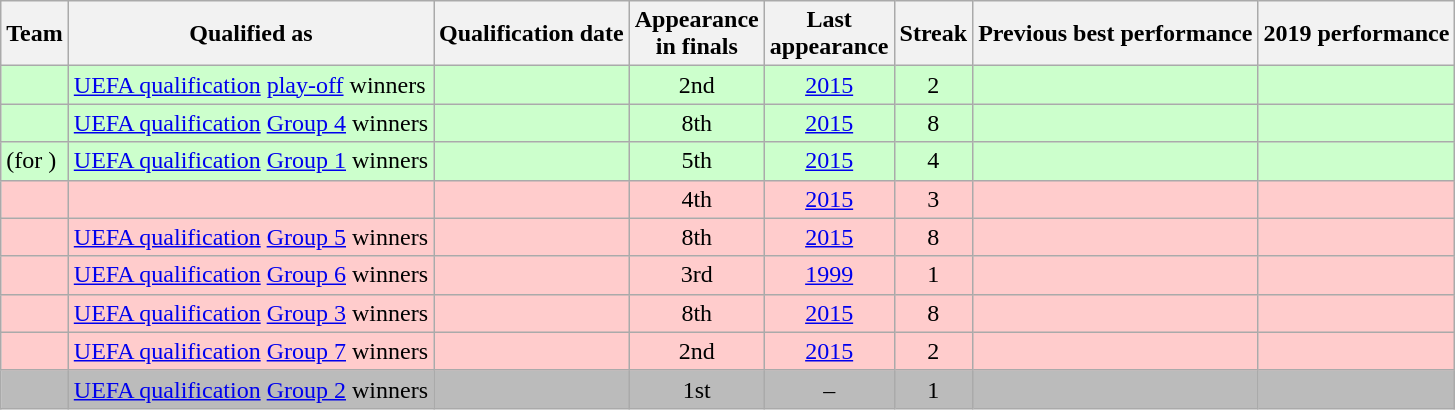<table class="wikitable sortable" style="text-align: center;">
<tr>
<th>Team</th>
<th>Qualified as</th>
<th>Qualification date</th>
<th data-sort-type="number">Appearance<br>in finals</th>
<th>Last<br>appearance</th>
<th>Streak</th>
<th>Previous best performance</th>
<th>2019 performance</th>
</tr>
<tr style="background: #CCFFCC">
<td style="text-align: left;"></td>
<td style="text-align: left;"><a href='#'>UEFA qualification</a> <a href='#'>play-off</a> winners</td>
<td></td>
<td>2nd</td>
<td><a href='#'>2015</a></td>
<td>2</td>
<td style="text-align: left;"></td>
<td></td>
</tr>
<tr style="background: #CCFFCC">
<td style="text-align: left;"></td>
<td style="text-align: left;"><a href='#'>UEFA qualification</a> <a href='#'>Group 4</a> winners</td>
<td></td>
<td>8th</td>
<td><a href='#'>2015</a></td>
<td>8</td>
<td style="text-align: left;"></td>
<td></td>
</tr>
<tr style="background: #CCFFCC">
<td style="text-align: left;"> (for )</td>
<td style="text-align: left;"><a href='#'>UEFA qualification</a> <a href='#'>Group 1</a> winners</td>
<td></td>
<td>5th</td>
<td><a href='#'>2015</a></td>
<td>4</td>
<td style="text-align: left;"></td>
<td></td>
</tr>
<tr style="background: #FFCCCC">
<td style="text-align: left;"></td>
<td style="text-align: left;"></td>
<td></td>
<td>4th</td>
<td><a href='#'>2015</a></td>
<td>3</td>
<td style="text-align: left;"></td>
<td></td>
</tr>
<tr style="background: #FFCCCC">
<td style="text-align: left;"></td>
<td style="text-align: left;"><a href='#'>UEFA qualification</a> <a href='#'>Group 5</a> winners</td>
<td></td>
<td>8th</td>
<td><a href='#'>2015</a></td>
<td>8</td>
<td style="text-align: left;"></td>
<td></td>
</tr>
<tr style="background: #FFCCCC">
<td style="text-align: left;"></td>
<td style="text-align: left;"><a href='#'>UEFA qualification</a> <a href='#'>Group 6</a> winners</td>
<td></td>
<td>3rd</td>
<td><a href='#'>1999</a></td>
<td>1</td>
<td style="text-align: left;"></td>
<td></td>
</tr>
<tr style="background: #FFCCCC">
<td style="text-align: left;"></td>
<td style="text-align: left;"><a href='#'>UEFA qualification</a> <a href='#'>Group 3</a> winners</td>
<td></td>
<td>8th</td>
<td><a href='#'>2015</a></td>
<td>8</td>
<td style="text-align: left;"></td>
<td></td>
</tr>
<tr style="background: #FFCCCC">
<td style="text-align: left;"></td>
<td style="text-align: left;"><a href='#'>UEFA qualification</a> <a href='#'>Group 7</a> winners</td>
<td></td>
<td>2nd</td>
<td><a href='#'>2015</a></td>
<td>2</td>
<td style="text-align: left;"></td>
<td></td>
</tr>
<tr style="background: #BBBBBB">
<td style="text-align: left;"></td>
<td style="text-align: left;"><a href='#'>UEFA qualification</a> <a href='#'>Group 2</a> winners</td>
<td></td>
<td>1st</td>
<td>–</td>
<td>1</td>
<td style="text-align: left;"></td>
<td></td>
</tr>
</table>
